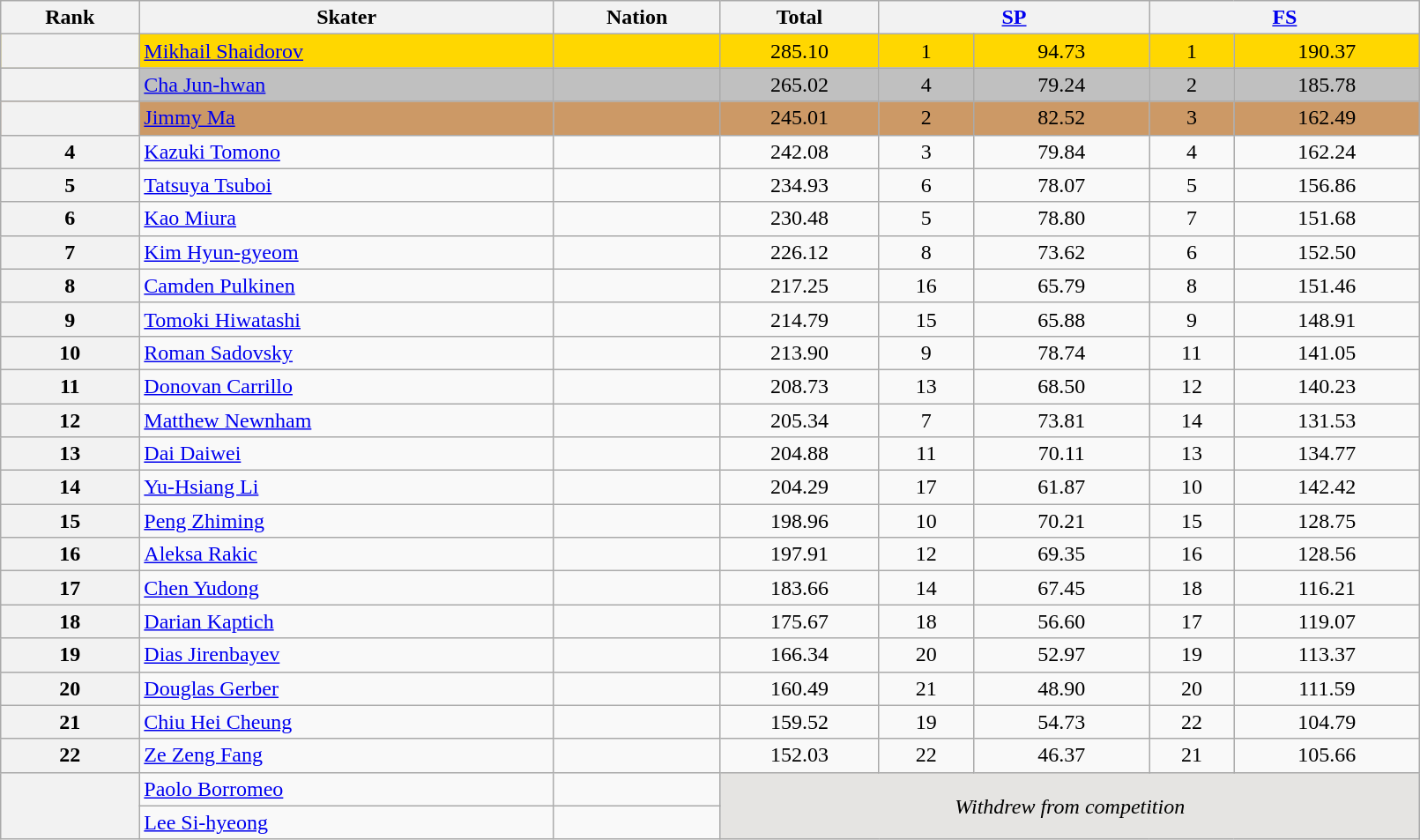<table class="wikitable sortable" style="text-align:center; width:85%">
<tr>
<th scope="col">Rank</th>
<th scope="col">Skater</th>
<th scope="col">Nation</th>
<th scope="col">Total</th>
<th scope="col" colspan="2" width="80px"><a href='#'>SP</a></th>
<th scope="col" colspan="2" width="80px"><a href='#'>FS</a></th>
</tr>
<tr bgcolor="gold">
<th scope="row"></th>
<td align="left"><a href='#'>Mikhail Shaidorov</a></td>
<td align="left"></td>
<td>285.10</td>
<td>1</td>
<td>94.73</td>
<td>1</td>
<td>190.37</td>
</tr>
<tr bgcolor="silver">
<th scope="row"></th>
<td align="left"><a href='#'>Cha Jun-hwan</a></td>
<td align="left"></td>
<td>265.02</td>
<td>4</td>
<td>79.24</td>
<td>2</td>
<td>185.78</td>
</tr>
<tr bgcolor="#cc9966">
<th scope="row"></th>
<td align="left"><a href='#'>Jimmy Ma</a></td>
<td align="left"></td>
<td>245.01</td>
<td>2</td>
<td>82.52</td>
<td>3</td>
<td>162.49</td>
</tr>
<tr>
<th scope="row">4</th>
<td align="left"><a href='#'>Kazuki Tomono</a></td>
<td align="left"></td>
<td>242.08</td>
<td>3</td>
<td>79.84</td>
<td>4</td>
<td>162.24</td>
</tr>
<tr>
<th scope="row">5</th>
<td align="left"><a href='#'>Tatsuya Tsuboi</a></td>
<td align="left"></td>
<td>234.93</td>
<td>6</td>
<td>78.07</td>
<td>5</td>
<td>156.86</td>
</tr>
<tr>
<th scope="row">6</th>
<td align="left"><a href='#'>Kao Miura</a></td>
<td align="left"></td>
<td>230.48</td>
<td>5</td>
<td>78.80</td>
<td>7</td>
<td>151.68</td>
</tr>
<tr>
<th scope="row">7</th>
<td align="left"><a href='#'>Kim Hyun-gyeom</a></td>
<td align="left"></td>
<td>226.12</td>
<td>8</td>
<td>73.62</td>
<td>6</td>
<td>152.50</td>
</tr>
<tr>
<th scope="row">8</th>
<td align="left"><a href='#'>Camden Pulkinen</a></td>
<td align="left"></td>
<td>217.25</td>
<td>16</td>
<td>65.79</td>
<td>8</td>
<td>151.46</td>
</tr>
<tr>
<th scope="row">9</th>
<td align="left"><a href='#'>Tomoki Hiwatashi</a></td>
<td align="left"></td>
<td>214.79</td>
<td>15</td>
<td>65.88</td>
<td>9</td>
<td>148.91</td>
</tr>
<tr>
<th scope="row">10</th>
<td align="left"><a href='#'>Roman Sadovsky</a></td>
<td align="left"></td>
<td>213.90</td>
<td>9</td>
<td>78.74</td>
<td>11</td>
<td>141.05</td>
</tr>
<tr>
<th scope="row">11</th>
<td align="left"><a href='#'>Donovan Carrillo</a></td>
<td align="left"></td>
<td>208.73</td>
<td>13</td>
<td>68.50</td>
<td>12</td>
<td>140.23</td>
</tr>
<tr>
<th scope="row">12</th>
<td align="left"><a href='#'>Matthew Newnham</a></td>
<td align="left"></td>
<td>205.34</td>
<td>7</td>
<td>73.81</td>
<td>14</td>
<td>131.53</td>
</tr>
<tr>
<th scope="row">13</th>
<td align="left"><a href='#'>Dai Daiwei</a></td>
<td align="left"></td>
<td>204.88</td>
<td>11</td>
<td>70.11</td>
<td>13</td>
<td>134.77</td>
</tr>
<tr>
<th scope="row">14</th>
<td align="left"><a href='#'>Yu-Hsiang Li</a></td>
<td align="left"></td>
<td>204.29</td>
<td>17</td>
<td>61.87</td>
<td>10</td>
<td>142.42</td>
</tr>
<tr>
<th scope="row">15</th>
<td align="left"><a href='#'>Peng Zhiming</a></td>
<td align="left"></td>
<td>198.96</td>
<td>10</td>
<td>70.21</td>
<td>15</td>
<td>128.75</td>
</tr>
<tr>
<th scope="row">16</th>
<td align="left"><a href='#'>Aleksa Rakic</a></td>
<td align="left"></td>
<td>197.91</td>
<td>12</td>
<td>69.35</td>
<td>16</td>
<td>128.56</td>
</tr>
<tr>
<th scope="row">17</th>
<td align="left"><a href='#'>Chen Yudong</a></td>
<td align="left"></td>
<td>183.66</td>
<td>14</td>
<td>67.45</td>
<td>18</td>
<td>116.21</td>
</tr>
<tr>
<th scope="row">18</th>
<td align="left"><a href='#'>Darian Kaptich</a></td>
<td align="left"></td>
<td>175.67</td>
<td>18</td>
<td>56.60</td>
<td>17</td>
<td>119.07</td>
</tr>
<tr>
<th scope="row">19</th>
<td align="left"><a href='#'>Dias Jirenbayev</a></td>
<td align="left"></td>
<td>166.34</td>
<td>20</td>
<td>52.97</td>
<td>19</td>
<td>113.37</td>
</tr>
<tr>
<th scope="row">20</th>
<td align="left"><a href='#'>Douglas Gerber</a></td>
<td align="left"></td>
<td>160.49</td>
<td>21</td>
<td>48.90</td>
<td>20</td>
<td>111.59</td>
</tr>
<tr>
<th scope="row">21</th>
<td align="left"><a href='#'>Chiu Hei Cheung</a></td>
<td align="left"></td>
<td>159.52</td>
<td>19</td>
<td>54.73</td>
<td>22</td>
<td>104.79</td>
</tr>
<tr>
<th scope="row">22</th>
<td align="left"><a href='#'>Ze Zeng Fang</a></td>
<td align="left"></td>
<td>152.03</td>
<td>22</td>
<td>46.37</td>
<td>21</td>
<td>105.66</td>
</tr>
<tr>
<th rowspan="2" scope="row"></th>
<td align="left"><a href='#'>Paolo Borromeo</a></td>
<td align="left"></td>
<td colspan="5" rowspan="2" bgcolor="e5e4e2"><em>Withdrew from competition</em></td>
</tr>
<tr>
<td align="left"><a href='#'>Lee Si-hyeong</a></td>
<td align="left"></td>
</tr>
</table>
